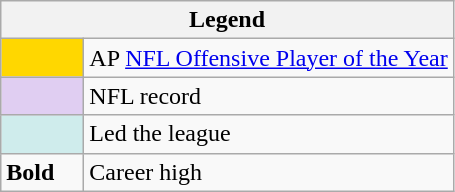<table class="wikitable mw-collapsible mw-collapsed">
<tr>
<th colspan="2">Legend</th>
</tr>
<tr>
<td style="background:#ffd700; width:3em;"></td>
<td>AP <a href='#'>NFL Offensive Player of the Year</a></td>
</tr>
<tr>
<td style="background:#e0cef2; width:3em;"></td>
<td>NFL record</td>
</tr>
<tr>
<td style="background:#cfecec; width:3em;"></td>
<td>Led the league</td>
</tr>
<tr>
<td><strong>Bold</strong></td>
<td>Career high</td>
</tr>
</table>
